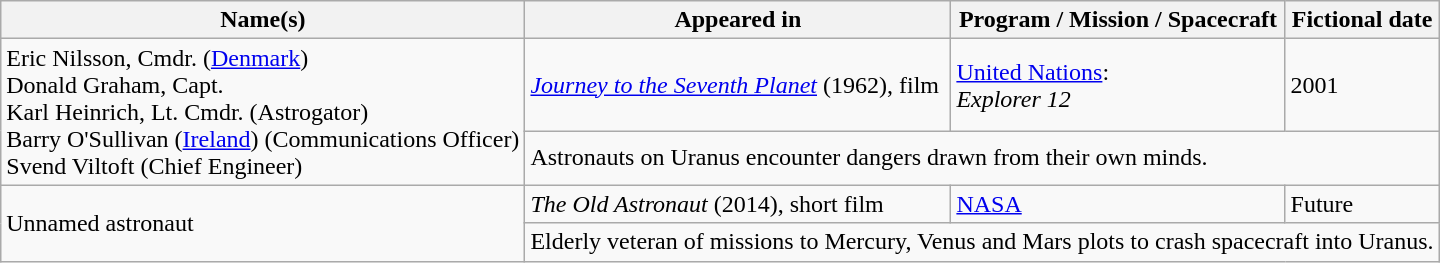<table Class="wikitable">
<tr>
<th>Name(s)</th>
<th>Appeared in</th>
<th>Program / Mission / Spacecraft</th>
<th>Fictional date</th>
</tr>
<tr>
<td rowspan="2">Eric Nilsson, Cmdr. (<a href='#'>Denmark</a>)<br>Donald Graham, Capt.<br>Karl Heinrich, Lt. Cmdr. (Astrogator)<br>Barry O'Sullivan (<a href='#'>Ireland</a>) (Communications Officer)<br>Svend Viltoft (Chief Engineer)</td>
<td><em><a href='#'>Journey to the Seventh Planet</a></em> (1962), film</td>
<td><a href='#'>United Nations</a>:<br><em>Explorer 12</em></td>
<td>2001</td>
</tr>
<tr>
<td colspan="3">Astronauts on Uranus encounter dangers drawn from their own minds.</td>
</tr>
<tr>
<td rowspan="2">Unnamed astronaut</td>
<td><em>The Old Astronaut</em> (2014), short film</td>
<td><a href='#'>NASA</a></td>
<td>Future</td>
</tr>
<tr>
<td colspan="3">Elderly veteran of missions to Mercury, Venus and Mars plots to crash spacecraft into Uranus.</td>
</tr>
</table>
